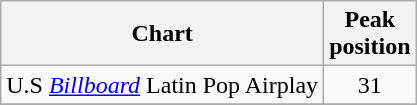<table class="wikitable sortable">
<tr>
<th>Chart</th>
<th>Peak<br>position</th>
</tr>
<tr>
<td>U.S <em><a href='#'>Billboard</a></em> Latin Pop Airplay</td>
<td style="text-align:center;">31</td>
</tr>
<tr>
</tr>
</table>
